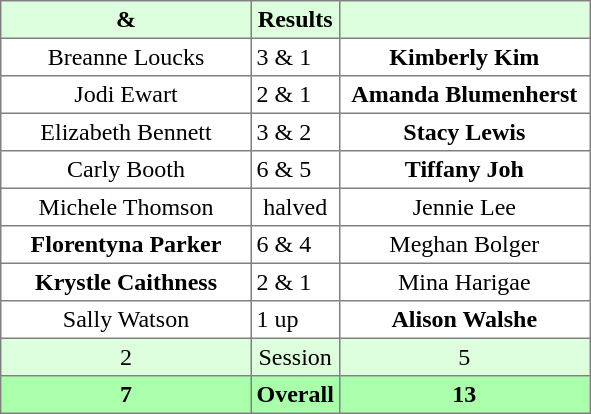<table border="1" cellpadding="3" style="border-collapse: collapse; text-align:center;">
<tr style="background:#ddffdd;">
<th width=160> & </th>
<th>Results</th>
<th width=160></th>
</tr>
<tr>
<td>Breanne Loucks</td>
<td align=left> 3 & 1</td>
<td><strong>Kimberly Kim</strong></td>
</tr>
<tr>
<td>Jodi Ewart</td>
<td align=left> 2 & 1</td>
<td><strong>Amanda Blumenherst</strong></td>
</tr>
<tr>
<td>Elizabeth Bennett</td>
<td align=left> 3 & 2</td>
<td><strong>Stacy Lewis</strong></td>
</tr>
<tr>
<td>Carly Booth</td>
<td align=left> 6 & 5</td>
<td><strong>Tiffany Joh</strong></td>
</tr>
<tr>
<td>Michele Thomson</td>
<td>halved</td>
<td>Jennie Lee</td>
</tr>
<tr>
<td><strong>Florentyna Parker</strong></td>
<td align=left> 6 & 4</td>
<td>Meghan Bolger</td>
</tr>
<tr>
<td><strong>Krystle Caithness</strong></td>
<td align=left> 2 & 1</td>
<td>Mina Harigae</td>
</tr>
<tr>
<td>Sally Watson</td>
<td align=left> 1 up</td>
<td><strong>Alison Walshe</strong></td>
</tr>
<tr style="background:#ddffdd;">
<td>2</td>
<td>Session</td>
<td>5</td>
</tr>
<tr style="background:#aaffaa;">
<th>7</th>
<th>Overall</th>
<th>13</th>
</tr>
</table>
